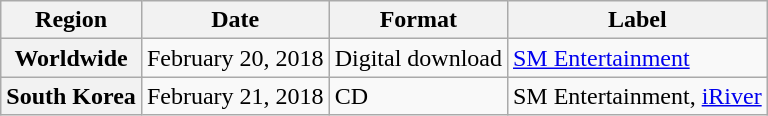<table class="wikitable plainrowheaders" style="text-align:left">
<tr>
<th>Region</th>
<th>Date</th>
<th>Format</th>
<th>Label</th>
</tr>
<tr>
<th scope="row">Worldwide</th>
<td rowspan="2">February 20, 2018</td>
<td rowspan="2">Digital download</td>
<td><a href='#'>SM Entertainment</a></td>
</tr>
<tr>
<th scope="row" rowspan="2">South Korea</th>
<td rowspan="2">SM Entertainment, <a href='#'>iRiver</a></td>
</tr>
<tr>
<td>February 21, 2018</td>
<td>CD</td>
</tr>
</table>
